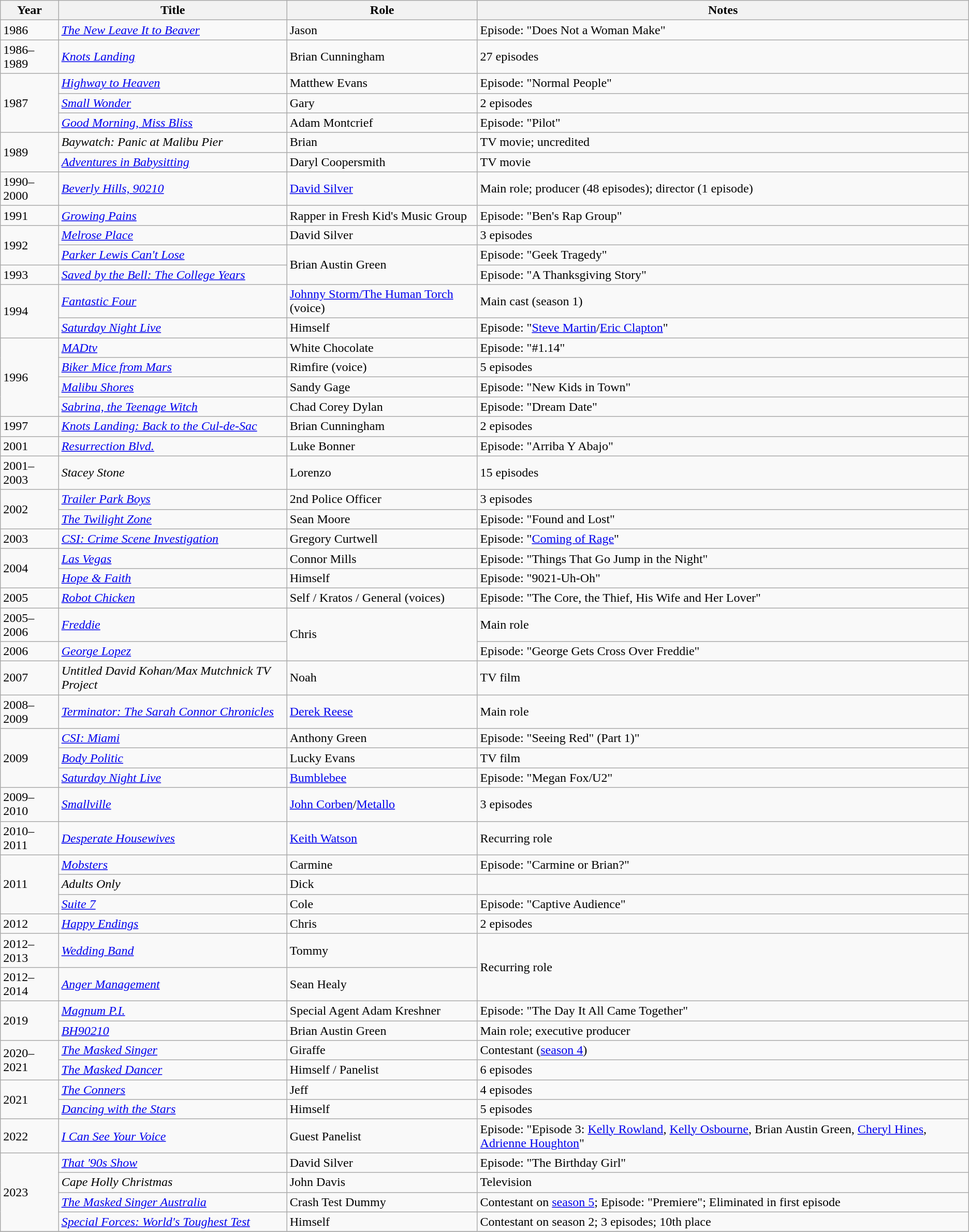<table class="wikitable sortable">
<tr>
<th>Year</th>
<th>Title</th>
<th>Role</th>
<th class="unsortable">Notes</th>
</tr>
<tr>
<td>1986</td>
<td><em><a href='#'>The New Leave It to Beaver</a></em></td>
<td>Jason</td>
<td>Episode: "Does Not a Woman Make"</td>
</tr>
<tr>
<td>1986–1989</td>
<td><em><a href='#'>Knots Landing</a></em></td>
<td>Brian Cunningham</td>
<td>27 episodes</td>
</tr>
<tr>
<td rowspan=3>1987</td>
<td><em><a href='#'>Highway to Heaven</a></em></td>
<td>Matthew Evans</td>
<td>Episode: "Normal People"</td>
</tr>
<tr>
<td><em><a href='#'>Small Wonder</a></em></td>
<td>Gary</td>
<td>2 episodes</td>
</tr>
<tr>
<td><em><a href='#'>Good Morning, Miss Bliss</a></em></td>
<td>Adam Montcrief</td>
<td>Episode: "Pilot"</td>
</tr>
<tr>
<td rowspan=2>1989</td>
<td><em>Baywatch: Panic at Malibu Pier</em></td>
<td>Brian</td>
<td>TV movie; uncredited</td>
</tr>
<tr>
<td><em><a href='#'>Adventures in Babysitting</a></em></td>
<td>Daryl Coopersmith</td>
<td>TV movie</td>
</tr>
<tr>
<td>1990–2000</td>
<td><em><a href='#'>Beverly Hills, 90210</a></em></td>
<td><a href='#'>David Silver</a></td>
<td>Main role; producer (48 episodes); director (1 episode)</td>
</tr>
<tr>
<td>1991</td>
<td><em><a href='#'>Growing Pains</a></em></td>
<td>Rapper in Fresh Kid's Music Group</td>
<td>Episode: "Ben's Rap Group"</td>
</tr>
<tr>
<td rowspan=2>1992</td>
<td><em><a href='#'>Melrose Place</a></em></td>
<td>David Silver</td>
<td>3 episodes</td>
</tr>
<tr>
<td><em><a href='#'>Parker Lewis Can't Lose</a></em></td>
<td rowspan=2>Brian Austin Green</td>
<td>Episode: "Geek Tragedy"</td>
</tr>
<tr>
<td>1993</td>
<td><em><a href='#'>Saved by the Bell: The College Years</a></em></td>
<td>Episode: "A Thanksgiving Story"</td>
</tr>
<tr>
<td rowspan=2>1994</td>
<td><em><a href='#'>Fantastic Four</a></em></td>
<td><a href='#'>Johnny Storm/The Human Torch</a> (voice)</td>
<td>Main cast (season 1)</td>
</tr>
<tr>
<td><em><a href='#'>Saturday Night Live</a></em></td>
<td>Himself</td>
<td>Episode: "<a href='#'>Steve Martin</a>/<a href='#'>Eric Clapton</a>"</td>
</tr>
<tr>
<td rowspan=4>1996</td>
<td><em><a href='#'>MADtv</a></em></td>
<td>White Chocolate</td>
<td>Episode: "#1.14"</td>
</tr>
<tr>
<td><em><a href='#'>Biker Mice from Mars</a></em></td>
<td>Rimfire (voice)</td>
<td>5 episodes</td>
</tr>
<tr>
<td><em><a href='#'>Malibu Shores</a></em></td>
<td>Sandy Gage</td>
<td>Episode: "New Kids in Town"</td>
</tr>
<tr>
<td><em><a href='#'>Sabrina, the Teenage Witch</a></em></td>
<td>Chad Corey Dylan</td>
<td>Episode: "Dream Date"</td>
</tr>
<tr>
<td>1997</td>
<td><em><a href='#'>Knots Landing: Back to the Cul-de-Sac</a></em></td>
<td>Brian Cunningham</td>
<td>2 episodes</td>
</tr>
<tr>
<td>2001</td>
<td><em><a href='#'>Resurrection Blvd.</a></em></td>
<td>Luke Bonner</td>
<td>Episode: "Arriba Y Abajo"</td>
</tr>
<tr>
<td>2001–2003</td>
<td><em>Stacey Stone</em></td>
<td>Lorenzo</td>
<td>15 episodes</td>
</tr>
<tr>
<td rowspan=2>2002</td>
<td><em><a href='#'>Trailer Park Boys</a></em></td>
<td>2nd Police Officer</td>
<td>3 episodes</td>
</tr>
<tr>
<td><em><a href='#'>The Twilight Zone</a></em></td>
<td>Sean Moore</td>
<td>Episode: "Found and Lost"</td>
</tr>
<tr>
<td>2003</td>
<td><em><a href='#'>CSI: Crime Scene Investigation</a></em></td>
<td>Gregory Curtwell</td>
<td>Episode: "<a href='#'>Coming of Rage</a>"</td>
</tr>
<tr>
<td rowspan=2>2004</td>
<td><em><a href='#'>Las Vegas</a></em></td>
<td>Connor Mills</td>
<td>Episode: "Things That Go Jump in the Night"</td>
</tr>
<tr>
<td><em><a href='#'>Hope & Faith</a></em></td>
<td>Himself</td>
<td>Episode: "9021-Uh-Oh"</td>
</tr>
<tr>
<td>2005</td>
<td><em><a href='#'>Robot Chicken</a></em></td>
<td>Self / Kratos / General (voices)</td>
<td>Episode: "The Core, the Thief, His Wife and Her Lover"</td>
</tr>
<tr>
<td>2005–2006</td>
<td><em><a href='#'>Freddie</a></em></td>
<td rowspan=2>Chris</td>
<td>Main role</td>
</tr>
<tr>
<td>2006</td>
<td><em><a href='#'>George Lopez</a></em></td>
<td>Episode: "George Gets Cross Over Freddie"</td>
</tr>
<tr>
<td>2007</td>
<td><em>Untitled David Kohan/Max Mutchnick TV Project</em></td>
<td>Noah</td>
<td>TV film</td>
</tr>
<tr>
<td>2008–2009</td>
<td><em><a href='#'>Terminator: The Sarah Connor Chronicles</a></em></td>
<td><a href='#'>Derek Reese</a></td>
<td>Main role</td>
</tr>
<tr>
<td rowspan=3>2009</td>
<td><em><a href='#'>CSI: Miami</a></em></td>
<td>Anthony Green</td>
<td>Episode: "Seeing Red" (Part 1)"</td>
</tr>
<tr>
<td><em><a href='#'>Body Politic</a></em></td>
<td>Lucky Evans</td>
<td>TV film</td>
</tr>
<tr>
<td><em><a href='#'>Saturday Night Live</a></em></td>
<td><a href='#'>Bumblebee</a></td>
<td>Episode: "Megan Fox/U2"</td>
</tr>
<tr>
<td>2009–2010</td>
<td><em><a href='#'>Smallville</a></em></td>
<td><a href='#'>John Corben</a>/<a href='#'>Metallo</a></td>
<td>3 episodes</td>
</tr>
<tr>
<td>2010–2011</td>
<td><em><a href='#'>Desperate Housewives</a></em></td>
<td><a href='#'>Keith Watson</a></td>
<td>Recurring role</td>
</tr>
<tr>
<td rowspan=3>2011</td>
<td><em><a href='#'>Mobsters</a></em></td>
<td>Carmine</td>
<td>Episode: "Carmine or Brian?"</td>
</tr>
<tr>
<td><em>Adults Only</em></td>
<td>Dick</td>
<td></td>
</tr>
<tr>
<td><em><a href='#'>Suite 7</a></em></td>
<td>Cole</td>
<td>Episode: "Captive Audience"</td>
</tr>
<tr>
<td>2012</td>
<td><em><a href='#'>Happy Endings</a></em></td>
<td>Chris</td>
<td>2 episodes</td>
</tr>
<tr>
<td>2012–2013</td>
<td><em><a href='#'>Wedding Band</a></em></td>
<td>Tommy</td>
<td rowspan=2>Recurring role</td>
</tr>
<tr>
<td>2012–2014</td>
<td><em><a href='#'>Anger Management</a></em></td>
<td>Sean Healy</td>
</tr>
<tr>
<td rowspan=2>2019</td>
<td><em><a href='#'>Magnum P.I.</a></em></td>
<td>Special Agent Adam Kreshner</td>
<td>Episode: "The Day It All Came Together"</td>
</tr>
<tr>
<td><em><a href='#'>BH90210</a></em></td>
<td>Brian Austin Green</td>
<td>Main role; executive producer</td>
</tr>
<tr>
<td rowspan=2>2020–2021</td>
<td><em><a href='#'>The Masked Singer</a></em></td>
<td>Giraffe</td>
<td>Contestant (<a href='#'>season 4</a>)</td>
</tr>
<tr>
<td><em><a href='#'>The Masked Dancer</a></em></td>
<td>Himself / Panelist</td>
<td>6 episodes</td>
</tr>
<tr>
<td rowspan=2>2021</td>
<td><em><a href='#'>The Conners</a></em></td>
<td>Jeff</td>
<td>4 episodes</td>
</tr>
<tr>
<td><em><a href='#'>Dancing with the Stars</a></em></td>
<td>Himself</td>
<td>5 episodes</td>
</tr>
<tr>
<td>2022</td>
<td><em><a href='#'>I Can See Your Voice</a></em></td>
<td>Guest Panelist</td>
<td>Episode: "Episode 3: <a href='#'>Kelly Rowland</a>, <a href='#'>Kelly Osbourne</a>, Brian Austin Green, <a href='#'>Cheryl Hines</a>, <a href='#'>Adrienne Houghton</a>"</td>
</tr>
<tr>
<td rowspan=4>2023</td>
<td><em><a href='#'>That '90s Show</a></em></td>
<td>David Silver</td>
<td>Episode: "The Birthday Girl"</td>
</tr>
<tr>
<td><em>Cape Holly Christmas</em></td>
<td>John Davis</td>
<td>Television</td>
</tr>
<tr>
<td><em><a href='#'>The Masked Singer Australia</a></em></td>
<td>Crash Test Dummy</td>
<td>Contestant on <a href='#'>season 5</a>; Episode: "Premiere"; Eliminated in first episode</td>
</tr>
<tr>
<td><em><a href='#'>Special Forces: World's Toughest Test</a></em></td>
<td>Himself</td>
<td>Contestant on season 2; 3 episodes; 10th place</td>
</tr>
<tr>
</tr>
</table>
